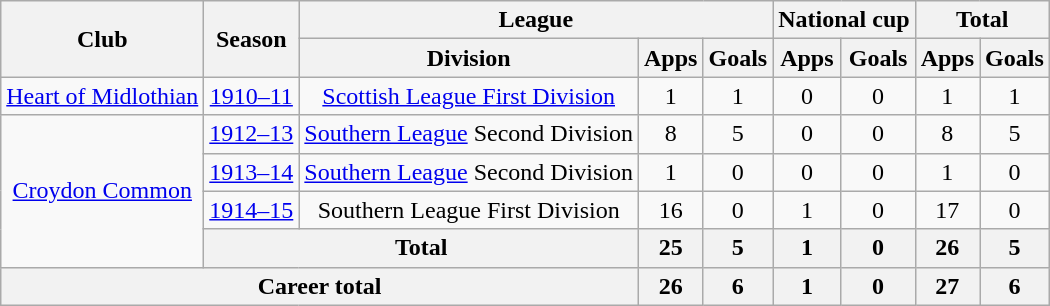<table class="wikitable" style="text-align: center;">
<tr>
<th rowspan="2">Club</th>
<th rowspan="2">Season</th>
<th colspan="3">League</th>
<th colspan="2">National cup</th>
<th colspan="2">Total</th>
</tr>
<tr>
<th>Division</th>
<th>Apps</th>
<th>Goals</th>
<th>Apps</th>
<th>Goals</th>
<th>Apps</th>
<th>Goals</th>
</tr>
<tr>
<td><a href='#'>Heart of Midlothian</a></td>
<td><a href='#'>1910–11</a></td>
<td><a href='#'>Scottish League First Division</a></td>
<td>1</td>
<td>1</td>
<td>0</td>
<td>0</td>
<td>1</td>
<td>1</td>
</tr>
<tr>
<td rowspan="4"><a href='#'>Croydon Common</a></td>
<td><a href='#'>1912–13</a></td>
<td><a href='#'>Southern League</a> Second Division</td>
<td>8</td>
<td>5</td>
<td>0</td>
<td>0</td>
<td>8</td>
<td>5</td>
</tr>
<tr>
<td><a href='#'>1913–14</a></td>
<td><a href='#'>Southern League</a> Second Division</td>
<td>1</td>
<td>0</td>
<td>0</td>
<td>0</td>
<td>1</td>
<td>0</td>
</tr>
<tr>
<td><a href='#'>1914–15</a></td>
<td>Southern League First Division</td>
<td>16</td>
<td>0</td>
<td>1</td>
<td>0</td>
<td>17</td>
<td>0</td>
</tr>
<tr>
<th colspan="2">Total</th>
<th>25</th>
<th>5</th>
<th>1</th>
<th>0</th>
<th>26</th>
<th>5</th>
</tr>
<tr>
<th colspan="3">Career total</th>
<th>26</th>
<th>6</th>
<th>1</th>
<th>0</th>
<th>27</th>
<th>6</th>
</tr>
</table>
